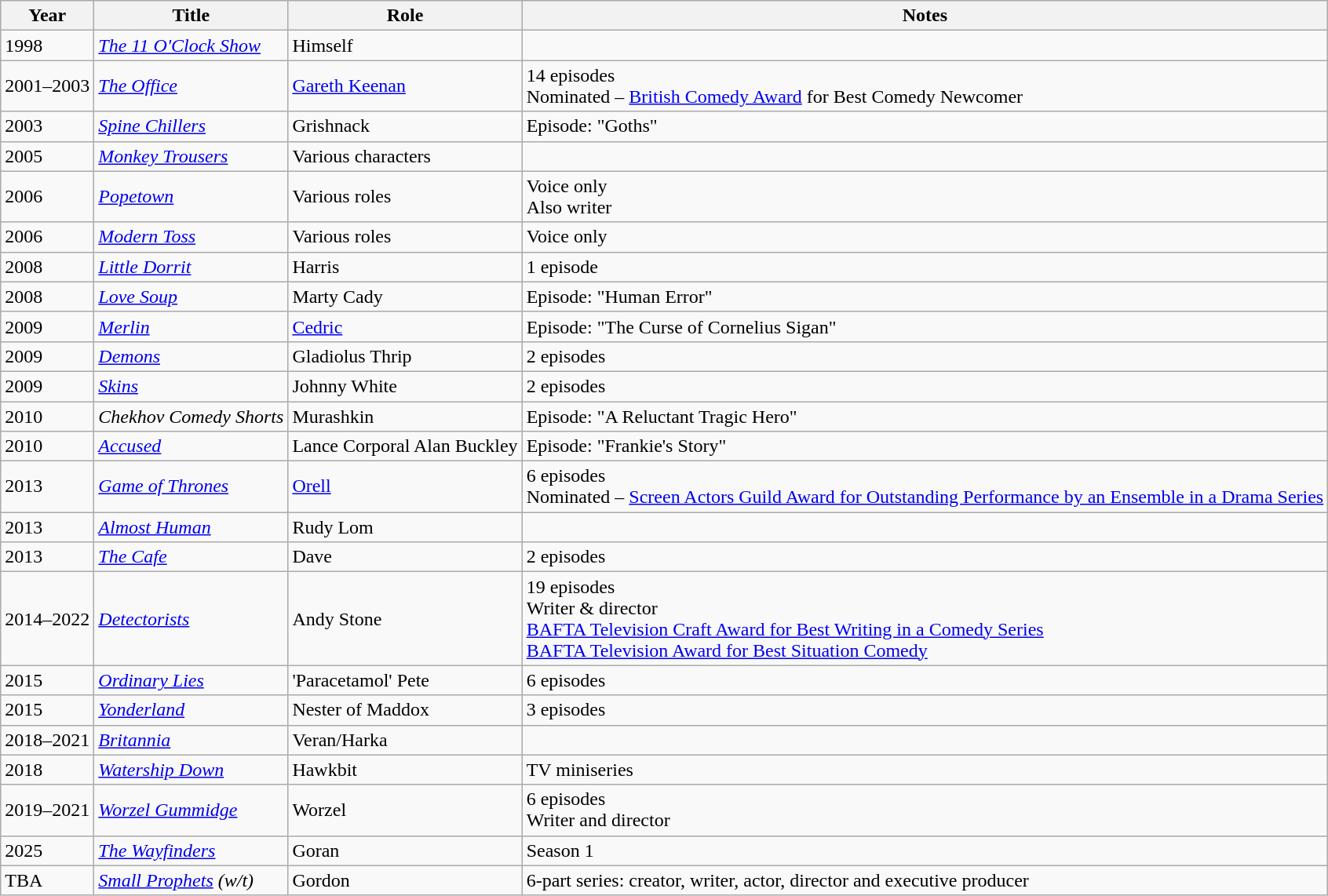<table class="wikitable" style="font-size:100%">
<tr style="text-align:center;">
<th>Year</th>
<th>Title</th>
<th>Role</th>
<th>Notes</th>
</tr>
<tr>
<td>1998</td>
<td><em><a href='#'>The 11 O'Clock Show</a></em></td>
<td>Himself</td>
<td></td>
</tr>
<tr>
<td>2001–2003</td>
<td><em><a href='#'>The Office</a></em></td>
<td><a href='#'>Gareth Keenan</a></td>
<td>14 episodes<br>Nominated – <a href='#'>British Comedy Award</a> for Best Comedy Newcomer</td>
</tr>
<tr>
<td>2003</td>
<td><em><a href='#'>Spine Chillers</a></em></td>
<td>Grishnack</td>
<td>Episode: "Goths"</td>
</tr>
<tr>
<td>2005</td>
<td><em><a href='#'>Monkey Trousers</a></em></td>
<td>Various characters</td>
<td></td>
</tr>
<tr>
<td>2006</td>
<td><em><a href='#'>Popetown</a></em></td>
<td>Various roles</td>
<td>Voice only<br>Also writer</td>
</tr>
<tr>
<td>2006</td>
<td><em><a href='#'>Modern Toss</a></em></td>
<td>Various roles</td>
<td>Voice only</td>
</tr>
<tr>
<td>2008</td>
<td><em><a href='#'>Little Dorrit</a></em></td>
<td>Harris</td>
<td>1 episode</td>
</tr>
<tr>
<td>2008</td>
<td><em><a href='#'>Love Soup</a></em></td>
<td>Marty Cady</td>
<td>Episode: "Human Error"</td>
</tr>
<tr>
<td>2009</td>
<td><em><a href='#'>Merlin</a></em></td>
<td><a href='#'>Cedric</a></td>
<td>Episode: "The Curse of Cornelius Sigan"</td>
</tr>
<tr>
<td>2009</td>
<td><em><a href='#'>Demons</a></em></td>
<td>Gladiolus Thrip</td>
<td>2 episodes</td>
</tr>
<tr>
<td>2009</td>
<td><em><a href='#'>Skins</a></em></td>
<td>Johnny White</td>
<td>2 episodes</td>
</tr>
<tr>
<td>2010</td>
<td><em>Chekhov Comedy Shorts</em></td>
<td>Murashkin</td>
<td>Episode: "A Reluctant Tragic Hero"</td>
</tr>
<tr>
<td>2010</td>
<td><em><a href='#'>Accused</a></em></td>
<td>Lance Corporal Alan Buckley</td>
<td>Episode: "Frankie's Story"</td>
</tr>
<tr>
<td>2013</td>
<td><em><a href='#'>Game of Thrones</a></em></td>
<td><a href='#'>Orell</a></td>
<td>6 episodes<br>Nominated – <a href='#'>Screen Actors Guild Award for Outstanding Performance by an Ensemble in a Drama Series</a><br></td>
</tr>
<tr>
<td>2013</td>
<td><em><a href='#'>Almost Human</a></em></td>
<td>Rudy Lom</td>
<td></td>
</tr>
<tr>
<td>2013</td>
<td><em><a href='#'>The Cafe</a></em></td>
<td>Dave</td>
<td>2 episodes</td>
</tr>
<tr>
<td>2014–2022</td>
<td><em><a href='#'>Detectorists</a></em></td>
<td>Andy Stone</td>
<td>19 episodes<br>Writer & director<br><a href='#'>BAFTA Television Craft Award for Best Writing in a Comedy Series</a><br><a href='#'>BAFTA Television Award for Best Situation Comedy</a></td>
</tr>
<tr>
<td>2015</td>
<td><em><a href='#'>Ordinary Lies</a></em></td>
<td>'Paracetamol' Pete</td>
<td>6 episodes</td>
</tr>
<tr>
<td>2015</td>
<td><em><a href='#'>Yonderland</a></em></td>
<td>Nester of Maddox</td>
<td>3 episodes</td>
</tr>
<tr>
<td>2018–2021</td>
<td><em><a href='#'>Britannia</a></em></td>
<td>Veran/Harka</td>
<td></td>
</tr>
<tr>
<td>2018</td>
<td><em><a href='#'>Watership Down</a></em></td>
<td>Hawkbit</td>
<td>TV miniseries</td>
</tr>
<tr>
<td>2019–2021</td>
<td><em><a href='#'>Worzel Gummidge</a></em></td>
<td>Worzel</td>
<td>6 episodes<br>Writer and director<br></td>
</tr>
<tr>
<td>2025</td>
<td><em><a href='#'>The Wayfinders</a></em></td>
<td>Goran</td>
<td>Season 1</td>
</tr>
<tr>
<td>TBA</td>
<td><em><a href='#'>Small Prophets</a> (w/t)</em></td>
<td>Gordon</td>
<td>6-part series: creator, writer, actor, director and executive producer</td>
</tr>
</table>
